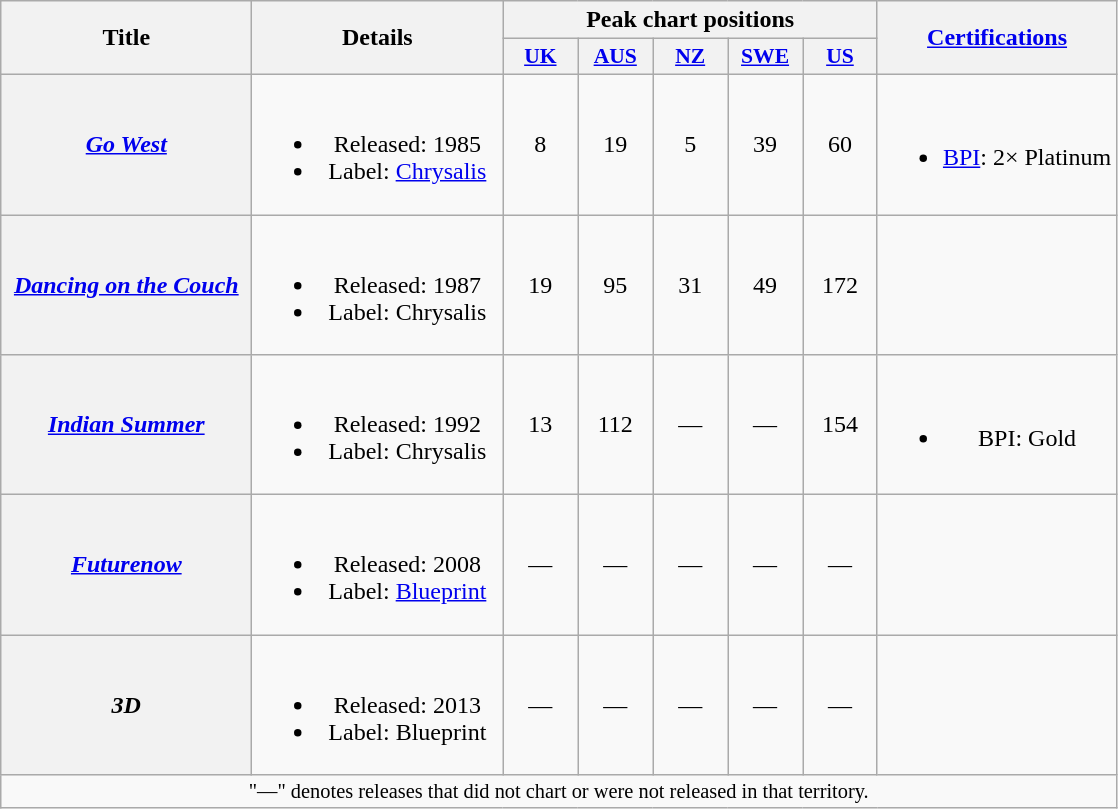<table class="wikitable plainrowheaders" style="text-align:center;">
<tr>
<th scope="col" rowspan="2" style="width:10em;">Title</th>
<th scope="col" rowspan="2" style="width:10em;">Details</th>
<th scope="col" colspan="5">Peak chart positions</th>
<th scope="col" rowspan="2"><a href='#'>Certifications</a></th>
</tr>
<tr>
<th scope="col" style="width:3em; font-size:90%;"><a href='#'>UK</a><br></th>
<th scope="col" style="width:3em; font-size:90%;"><a href='#'>AUS</a><br></th>
<th scope="col" style="width:3em; font-size:90%;"><a href='#'>NZ</a><br></th>
<th scope="col" style="width:3em; font-size:90%;"><a href='#'>SWE</a><br></th>
<th scope="col" style="width:3em; font-size:90%;"><a href='#'>US</a><br></th>
</tr>
<tr>
<th scope="row"><em><a href='#'>Go West</a></em></th>
<td><br><ul><li>Released: 1985</li><li>Label: <a href='#'>Chrysalis</a></li></ul></td>
<td>8</td>
<td>19</td>
<td>5</td>
<td>39</td>
<td>60</td>
<td><br><ul><li><a href='#'>BPI</a>: 2× Platinum</li></ul></td>
</tr>
<tr>
<th scope="row"><em><a href='#'>Dancing on the Couch</a></em></th>
<td><br><ul><li>Released: 1987</li><li>Label: Chrysalis</li></ul></td>
<td>19</td>
<td>95</td>
<td>31</td>
<td>49</td>
<td>172</td>
<td></td>
</tr>
<tr>
<th scope="row"><em><a href='#'>Indian Summer</a></em></th>
<td><br><ul><li>Released: 1992</li><li>Label: Chrysalis</li></ul></td>
<td>13</td>
<td>112</td>
<td>—</td>
<td>—</td>
<td>154</td>
<td><br><ul><li>BPI: Gold</li></ul></td>
</tr>
<tr>
<th scope="row"><em><a href='#'>Futurenow</a></em></th>
<td><br><ul><li>Released: 2008</li><li>Label: <a href='#'>Blueprint</a></li></ul></td>
<td>—</td>
<td>—</td>
<td>—</td>
<td>—</td>
<td>—</td>
<td></td>
</tr>
<tr>
<th scope="row"><em>3D</em></th>
<td><br><ul><li>Released: 2013</li><li>Label: Blueprint</li></ul></td>
<td>—</td>
<td>—</td>
<td>—</td>
<td>—</td>
<td>—</td>
<td></td>
</tr>
<tr>
<td colspan="8" style="text-align:center; font-size:85%;">"—" denotes releases that did not chart or were not released in that territory.</td>
</tr>
</table>
